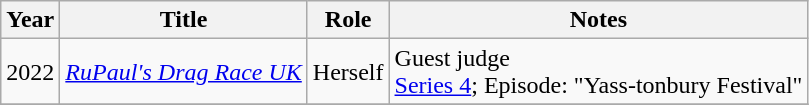<table class="wikitable sortable">
<tr>
<th>Year</th>
<th>Title</th>
<th class="unsortable">Role</th>
<th class="unsortable">Notes</th>
</tr>
<tr>
<td>2022</td>
<td><em><a href='#'>RuPaul's Drag Race UK</a></em></td>
<td>Herself</td>
<td>Guest judge<br> <a href='#'>Series 4</a>; Episode: "Yass-tonbury Festival"</td>
</tr>
<tr>
</tr>
</table>
